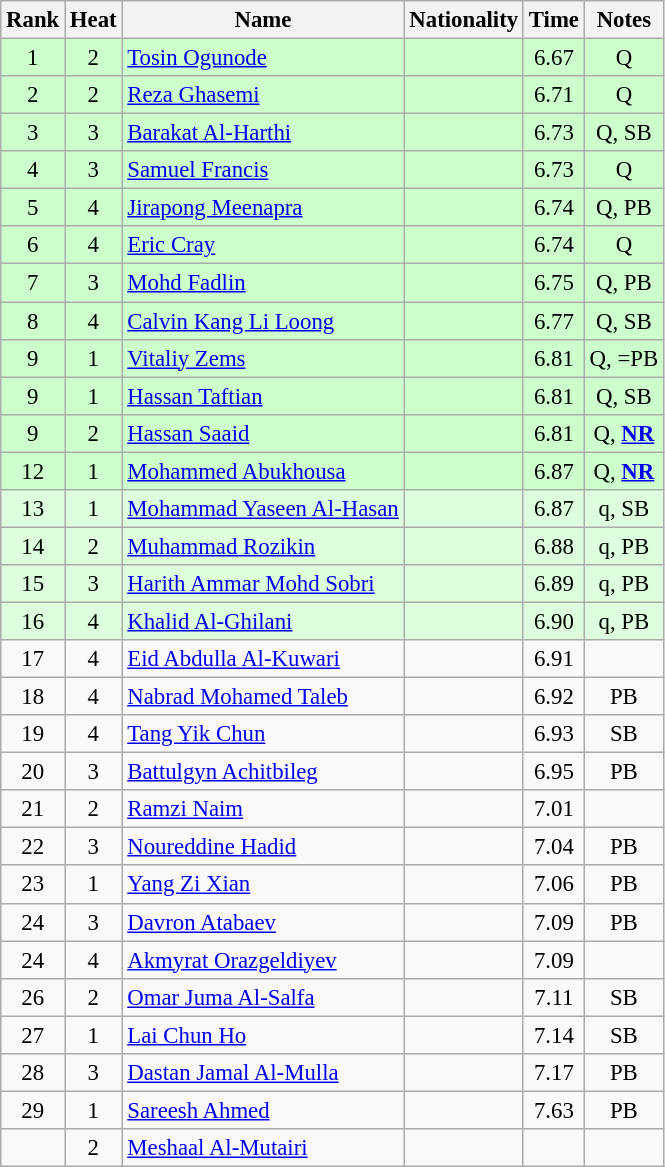<table class="wikitable sortable" style="text-align:center;font-size:95%">
<tr>
<th>Rank</th>
<th>Heat</th>
<th>Name</th>
<th>Nationality</th>
<th>Time</th>
<th>Notes</th>
</tr>
<tr bgcolor=ccffcc>
<td>1</td>
<td>2</td>
<td align=left><a href='#'>Tosin Ogunode</a></td>
<td align=left></td>
<td>6.67</td>
<td>Q</td>
</tr>
<tr bgcolor=ccffcc>
<td>2</td>
<td>2</td>
<td align=left><a href='#'>Reza Ghasemi</a></td>
<td align=left></td>
<td>6.71</td>
<td>Q</td>
</tr>
<tr bgcolor=ccffcc>
<td>3</td>
<td>3</td>
<td align=left><a href='#'>Barakat Al-Harthi</a></td>
<td align=left></td>
<td>6.73</td>
<td>Q, SB</td>
</tr>
<tr bgcolor=ccffcc>
<td>4</td>
<td>3</td>
<td align=left><a href='#'>Samuel Francis</a></td>
<td align=left></td>
<td>6.73</td>
<td>Q</td>
</tr>
<tr bgcolor=ccffcc>
<td>5</td>
<td>4</td>
<td align=left><a href='#'>Jirapong Meenapra</a></td>
<td align=left></td>
<td>6.74</td>
<td>Q, PB</td>
</tr>
<tr bgcolor=ccffcc>
<td>6</td>
<td>4</td>
<td align=left><a href='#'>Eric Cray</a></td>
<td align=left></td>
<td>6.74</td>
<td>Q</td>
</tr>
<tr bgcolor=ccffcc>
<td>7</td>
<td>3</td>
<td align=left><a href='#'>Mohd Fadlin</a></td>
<td align=left></td>
<td>6.75</td>
<td>Q, PB</td>
</tr>
<tr bgcolor=ccffcc>
<td>8</td>
<td>4</td>
<td align=left><a href='#'>Calvin Kang Li Loong</a></td>
<td align=left></td>
<td>6.77</td>
<td>Q, SB</td>
</tr>
<tr bgcolor=ccffcc>
<td>9</td>
<td>1</td>
<td align=left><a href='#'>Vitaliy Zems</a></td>
<td align=left></td>
<td>6.81</td>
<td>Q, =PB</td>
</tr>
<tr bgcolor=ccffcc>
<td>9</td>
<td>1</td>
<td align=left><a href='#'>Hassan Taftian</a></td>
<td align=left></td>
<td>6.81</td>
<td>Q, SB</td>
</tr>
<tr bgcolor=ccffcc>
<td>9</td>
<td>2</td>
<td align=left><a href='#'>Hassan Saaid</a></td>
<td align=left></td>
<td>6.81</td>
<td>Q, <strong><a href='#'>NR</a></strong></td>
</tr>
<tr bgcolor=ccffcc>
<td>12</td>
<td>1</td>
<td align=left><a href='#'>Mohammed Abukhousa</a></td>
<td align=left></td>
<td>6.87</td>
<td>Q, <strong><a href='#'>NR</a></strong></td>
</tr>
<tr bgcolor=ddffdd>
<td>13</td>
<td>1</td>
<td align=left><a href='#'>Mohammad Yaseen Al-Hasan</a></td>
<td align=left></td>
<td>6.87</td>
<td>q, SB</td>
</tr>
<tr bgcolor=ddffdd>
<td>14</td>
<td>2</td>
<td align=left><a href='#'>Muhammad Rozikin</a></td>
<td align=left></td>
<td>6.88</td>
<td>q, PB</td>
</tr>
<tr bgcolor=ddffdd>
<td>15</td>
<td>3</td>
<td align=left><a href='#'>Harith Ammar Mohd Sobri</a></td>
<td align=left></td>
<td>6.89</td>
<td>q, PB</td>
</tr>
<tr bgcolor=ddffdd>
<td>16</td>
<td>4</td>
<td align=left><a href='#'>Khalid Al-Ghilani</a></td>
<td align=left></td>
<td>6.90</td>
<td>q, PB</td>
</tr>
<tr>
<td>17</td>
<td>4</td>
<td align=left><a href='#'>Eid Abdulla Al-Kuwari</a></td>
<td align=left></td>
<td>6.91</td>
<td></td>
</tr>
<tr>
<td>18</td>
<td>4</td>
<td align=left><a href='#'>Nabrad Mohamed Taleb</a></td>
<td align=left></td>
<td>6.92</td>
<td>PB</td>
</tr>
<tr>
<td>19</td>
<td>4</td>
<td align=left><a href='#'>Tang Yik Chun</a></td>
<td align=left></td>
<td>6.93</td>
<td>SB</td>
</tr>
<tr>
<td>20</td>
<td>3</td>
<td align=left><a href='#'>Battulgyn Achitbileg</a></td>
<td align=left></td>
<td>6.95</td>
<td>PB</td>
</tr>
<tr>
<td>21</td>
<td>2</td>
<td align=left><a href='#'>Ramzi Naim</a></td>
<td align=left></td>
<td>7.01</td>
<td></td>
</tr>
<tr>
<td>22</td>
<td>3</td>
<td align=left><a href='#'>Noureddine Hadid</a></td>
<td align=left></td>
<td>7.04</td>
<td>PB</td>
</tr>
<tr>
<td>23</td>
<td>1</td>
<td align=left><a href='#'>Yang Zi Xian</a></td>
<td align=left></td>
<td>7.06</td>
<td>PB</td>
</tr>
<tr>
<td>24</td>
<td>3</td>
<td align=left><a href='#'>Davron Atabaev</a></td>
<td align=left></td>
<td>7.09</td>
<td>PB</td>
</tr>
<tr>
<td>24</td>
<td>4</td>
<td align=left><a href='#'>Akmyrat Orazgeldiyev</a></td>
<td align=left></td>
<td>7.09</td>
<td></td>
</tr>
<tr>
<td>26</td>
<td>2</td>
<td align=left><a href='#'>Omar Juma Al-Salfa</a></td>
<td align=left></td>
<td>7.11</td>
<td>SB</td>
</tr>
<tr>
<td>27</td>
<td>1</td>
<td align=left><a href='#'>Lai Chun Ho</a></td>
<td align=left></td>
<td>7.14</td>
<td>SB</td>
</tr>
<tr>
<td>28</td>
<td>3</td>
<td align=left><a href='#'>Dastan Jamal Al-Mulla</a></td>
<td align=left></td>
<td>7.17</td>
<td>PB</td>
</tr>
<tr>
<td>29</td>
<td>1</td>
<td align=left><a href='#'>Sareesh Ahmed</a></td>
<td align=left></td>
<td>7.63</td>
<td>PB</td>
</tr>
<tr>
<td></td>
<td>2</td>
<td align=left><a href='#'>Meshaal Al-Mutairi</a></td>
<td align=left></td>
<td></td>
<td></td>
</tr>
</table>
